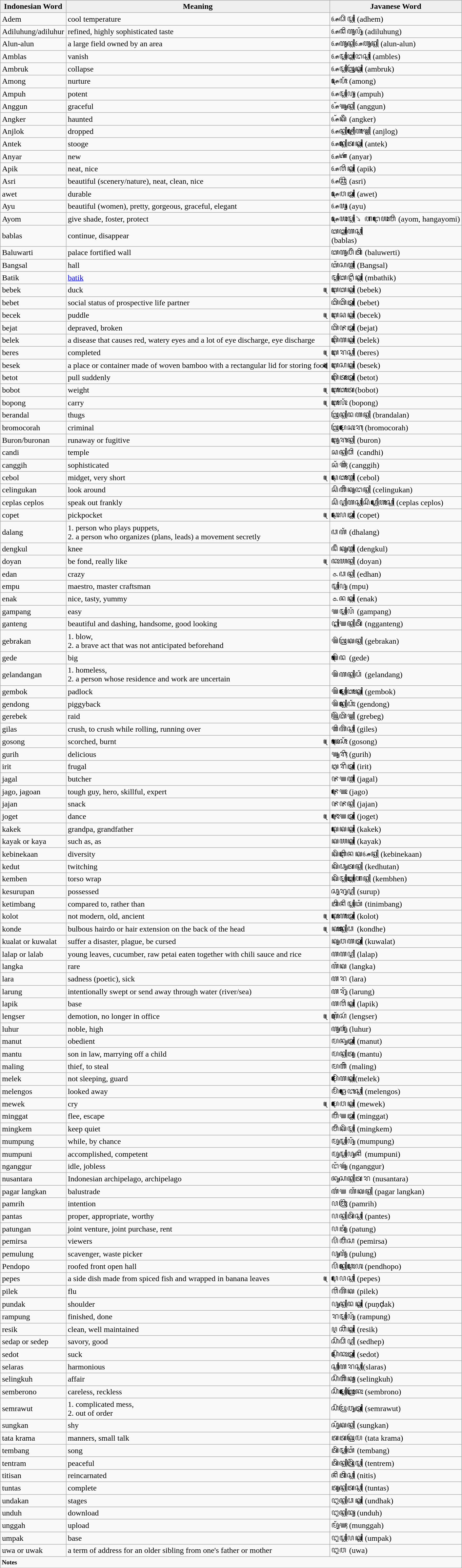<table class="wikitable">
<tr>
<th style="background:#efefef;">Indonesian Word</th>
<th style="background:#efefef;">Meaning</th>
<th style="background:#efefef;">Javanese Word</th>
</tr>
<tr>
<td>Adem</td>
<td>cool temperature</td>
<td>ꦄꦝꦼꦩ꧀ (adhem)</td>
</tr>
<tr>
<td>Adiluhung/adiluhur</td>
<td>refined, highly sophisticated taste</td>
<td>ꦄꦢꦶꦭꦸꦥꦸꦁ (adiluhung)</td>
</tr>
<tr>
<td>Alun-alun</td>
<td>a large field owned by an area</td>
<td>ꦄꦭꦸꦤ꧀ꦄꦭꦸꦤ꧀ (alun-alun)</td>
</tr>
<tr>
<td>Amblas</td>
<td>vanish</td>
<td>ꦄꦩ꧀ꦧ꧀ꦔꦱ꧀ (ambles)</td>
</tr>
<tr>
<td>Ambruk</td>
<td>collapse</td>
<td>ꦄꦩ꧀ꦧꦿꦸꦏ꧀ (ambruk)</td>
</tr>
<tr>
<td>Among</td>
<td>nurture</td>
<td>ꦄꦩꦺꦴꦁ (among)</td>
</tr>
<tr>
<td>Ampuh</td>
<td>potent</td>
<td>ꦄꦩ꧀ꦥꦸꦃ (ampuh)</td>
</tr>
<tr>
<td>Anggun</td>
<td>graceful</td>
<td>ꦄꦁꦒꦸꦤ꧀ (anggun)</td>
</tr>
<tr>
<td>Angker</td>
<td>haunted</td>
<td>ꦄꦁꦏꦼꦂ (angker)</td>
</tr>
<tr>
<td>Anjlok</td>
<td>dropped</td>
<td>ꦄꦤ꧀ꦗ꧀ꦭꦺꦴꦒ꧀ (anjlog)</td>
</tr>
<tr>
<td>Antek</td>
<td>stooge</td>
<td>ꦄꦤ꧀ꦠꦺꦏ꧀ (antek)</td>
</tr>
<tr>
<td>Anyar</td>
<td>new</td>
<td>ꦄꦚꦂ (anyar)</td>
</tr>
<tr>
<td>Apik</td>
<td>neat, nice</td>
<td>ꦄꦥꦶꦏ꧀ (apik)</td>
</tr>
<tr>
<td>Asri</td>
<td>beautiful (scenery/nature), neat, clean, nice</td>
<td>ꦄꦱꦿꦶ (asri)</td>
</tr>
<tr>
<td>awet</td>
<td>durable</td>
<td>ꦄꦮꦺꦠ꧀ (awet)</td>
</tr>
<tr>
<td>Ayu</td>
<td>beautiful (women), pretty, gorgeous, graceful, elegant</td>
<td>ꦄꦪꦸ (ayu)</td>
</tr>
<tr>
<td>Ayom</td>
<td>give shade, foster, protect</td>
<td>ꦄꦪꦺꦴꦩ꧀꧈ ꦲꦔꦪꦺꦴꦩꦶ (ayom, hangayomi)</td>
</tr>
<tr>
<td>bablas</td>
<td>continue, disappear</td>
<td>ꦧꦧ꧀ꦭꦱ꧀<br>(bablas)</td>
</tr>
<tr>
<td>Baluwarti</td>
<td>palace fortified wall</td>
<td>ꦧꦭꦸꦮꦼꦂꦠꦶ (baluwerti) </td>
</tr>
<tr>
<td>Bangsal</td>
<td>hall</td>
<td>ꦧꦁꦱꦭ꧀ (Bangsal) </td>
</tr>
<tr>
<td>Batik</td>
<td><a href='#'>batik</a></td>
<td>ꦩ꧀ꦧꦛꦶꦏ꧀ (mbathik) </td>
</tr>
<tr>
<td>bebek</td>
<td>duck</td>
<td>ꦧꦺꦧꦺꦏ꧀ (bebek)</td>
</tr>
<tr>
<td>bebet</td>
<td>social status of prospective life partner</td>
<td>ꦧꦼꦧꦼꦠ꧀ (bebet)</td>
</tr>
<tr>
<td>becek</td>
<td>puddle</td>
<td>ꦧꦺꦕꦺꦏ꧀ (becek)</td>
</tr>
<tr>
<td>bejat</td>
<td>depraved, broken</td>
<td>ꦧꦼꦗꦠ꧀ (bejat)</td>
</tr>
<tr>
<td>belek</td>
<td>a disease that causes red, watery eyes and a lot of eye discharge, eye discharge</td>
<td>ꦧꦼꦭꦺꦏ꧀ (belek)</td>
</tr>
<tr>
<td>beres</td>
<td>completed</td>
<td>ꦧꦺꦫꦺꦱ꧀ (beres)</td>
</tr>
<tr>
<td>besek</td>
<td>a place or container made of woven bamboo with a rectangular lid for storing food</td>
<td>ꦧꦺꦱꦺꦏ꧀ (besek)</td>
</tr>
<tr>
<td>betot</td>
<td>pull suddenly</td>
<td>ꦧꦼꦠꦺꦴꦠ꧀ (betot)</td>
</tr>
<tr>
<td>bobot</td>
<td>weight</td>
<td>ꦧꦺꦴꦧꦺꦴꦠ(bobot)</td>
</tr>
<tr>
<td>bopong</td>
<td>carry</td>
<td>ꦧꦺꦴꦥꦺꦴꦁ (bopong)</td>
</tr>
<tr>
<td>berandal</td>
<td>thugs</td>
<td>ꦧꦿꦤ꧀ꦢꦭꦤ꧀ (brandalan)</td>
</tr>
<tr>
<td>bromocorah</td>
<td>criminal</td>
<td>ꦧꦿꦩꦕꦺꦴꦫꦃ (bromocorah)</td>
</tr>
<tr>
<td>Buron/buronan</td>
<td>runaway or fugitive</td>
<td>ꦧꦸꦫꦺꦴꦤ꧀ (buron) </td>
</tr>
<tr>
<td>candi</td>
<td>temple</td>
<td>ꦕꦤ꧀ꦝꦶ (candhi)</td>
</tr>
<tr>
<td>canggih</td>
<td>sophisticated</td>
<td>ꦕꦁꦒꦶꦃ (canggih)</td>
</tr>
<tr>
<td>cebol</td>
<td>midget, very short</td>
<td>ꦕꦺꦧꦺꦴꦭ꧀ (cebol)</td>
</tr>
<tr>
<td>celingukan</td>
<td>look around</td>
<td>ꦕꦼꦭꦶꦁꦏꦸꦔꦤ꧀ (celingukan)</td>
</tr>
<tr>
<td>ceplas ceplos</td>
<td>speak out frankly</td>
<td>ꦕꦼꦥ꧀ꦭꦱ꧀ꦕꦼꦥ꧀ꦭꦺꦴꦱ꧀ (ceplas ceplos)</td>
</tr>
<tr>
<td>copet</td>
<td>pickpocket</td>
<td>ꦕꦺꦴꦥꦺꦠ꧀ (copet)</td>
</tr>
<tr>
<td>dalang</td>
<td>1. person who plays puppets, <br>2. a person who organizes (plans, leads) a movement secretly</td>
<td>ꦣꦭꦁ (dhalang)</td>
</tr>
<tr>
<td>dengkul</td>
<td>knee</td>
<td>ꦢꦼꦁꦏꦸꦭ꧀ (dengkul)</td>
</tr>
<tr>
<td>doyan</td>
<td>be fond, really like</td>
<td>ꦢꦺꦴꦪꦤ꧀ (doyan)</td>
</tr>
<tr>
<td>edan</td>
<td>crazy</td>
<td>ꦌꦝꦤ꧀ (edhan)</td>
</tr>
<tr>
<td>empu</td>
<td>maestro, master craftsman</td>
<td>ꦩ꧀ꦥꦸ (mpu)</td>
</tr>
<tr>
<td>enak</td>
<td>nice, tasty, yummy</td>
<td>ꦌꦤꦏ꧀ (enak)</td>
</tr>
<tr>
<td>gampang</td>
<td>easy</td>
<td>ꦒꦩ꧀ꦥꦁ (gampang)</td>
</tr>
<tr>
<td>ganteng</td>
<td>beautiful and dashing, handsome, good looking</td>
<td>ꦔ꧀ꦒꦤ꧀ꦠꦼꦁ (ngganteng)</td>
</tr>
<tr>
<td>gebrakan</td>
<td>1. blow, <br>2. a brave act that was not anticipated beforehand</td>
<td>ꦒꦼꦧꦿꦏꦤ꧀ (gebrakan)</td>
</tr>
<tr>
<td>gede</td>
<td>big</td>
<td>ꦒꦼꦢꦺ (gede)</td>
</tr>
<tr>
<td>gelandangan</td>
<td>1. homeless, <br>2. a person whose residence and work are uncertain</td>
<td>ꦒꦼꦭꦤ꧀ꦝꦁ (gelandang)</td>
</tr>
<tr>
<td>gembok</td>
<td>padlock</td>
<td>ꦒꦼꦩ꧀ꦧꦺꦴꦏ꧀ (gembok)</td>
</tr>
<tr>
<td>gendong</td>
<td>piggyback</td>
<td>ꦒꦼꦤ꧀ꦝꦺꦴꦁ (gendong)</td>
</tr>
<tr>
<td>gerebek</td>
<td>raid</td>
<td>ꦒꦿꦼꦧꦼꦒ꧀ (grebeg) </td>
</tr>
<tr>
<td>gilas</td>
<td>crush, to crush while rolling, running over</td>
<td>ꦒꦶꦭꦼꦱ꧀ (giles)</td>
</tr>
<tr>
<td>gosong</td>
<td>scorched, burnt</td>
<td>ꦒꦺꦴꦱꦺꦴꦁ (gosong)</td>
</tr>
<tr>
<td>gurih</td>
<td>delicious</td>
<td>ꦒꦸꦫꦶꦃ (gurih)</td>
</tr>
<tr>
<td>irit</td>
<td>frugal</td>
<td>ꦆꦫꦶꦠ꧀ (irit)</td>
</tr>
<tr>
<td>jagal</td>
<td>butcher</td>
<td>ꦗꦒꦭ꧀ (jagal)</td>
</tr>
<tr>
<td>jago, jagoan</td>
<td>tough guy, hero, skillful, expert</td>
<td>ꦗꦒꦺꦴ (jago) </td>
</tr>
<tr>
<td>jajan</td>
<td>snack</td>
<td>ꦗꦗꦤ꧀ (jajan)</td>
</tr>
<tr>
<td>joget</td>
<td>dance</td>
<td>ꦗꦺꦴꦒꦺꦠ꧀ (joget)</td>
</tr>
<tr>
<td>kakek</td>
<td>grandpa, grandfather</td>
<td>ꦏꦏꦺꦏ꧀ (kakek)</td>
</tr>
<tr>
<td>kayak or kaya</td>
<td>such as, as</td>
<td>ꦏꦪꦏ꧀ (kayak)</td>
</tr>
<tr>
<td>kebinekaan</td>
<td>diversity</td>
<td>ꦏꦼꦧꦶꦤꦺꦏꦄꦤ꧀ (kebinekaan)</td>
</tr>
<tr>
<td>kedut</td>
<td>twitching</td>
<td>ꦏꦼꦝꦸꦠꦤ꧀ (kedhutan)</td>
</tr>
<tr>
<td>kemben</td>
<td>torso wrap</td>
<td>ꦏꦼꦩ꧀ꦧ꧀ꦲꦺꦤ꧀ (kembhen)</td>
</tr>
<tr>
<td>kesurupan</td>
<td>possessed</td>
<td>ꦱꦸꦫꦸꦥ꧀ (surup) </td>
</tr>
<tr>
<td>ketimbang</td>
<td>compared to, rather than</td>
<td>ꦠꦶꦤꦶꦩ꧀ꦧꦁ (tinimbang)</td>
</tr>
<tr>
<td>kolot</td>
<td>not modern, old, ancient</td>
<td>ꦏꦺꦴꦭꦺꦴꦠ꧀ (kolot)</td>
</tr>
<tr>
<td>konde</td>
<td>bulbous hairdo or hair extension on the back of the head</td>
<td>ꦏꦺꦴꦤ꧀ꦝꦺ (kondhe)</td>
</tr>
<tr>
<td>kualat or kuwalat</td>
<td>suffer a disaster, plague, be cursed</td>
<td>ꦏꦸꦮꦭꦠ꧀ (kuwalat)</td>
</tr>
<tr>
<td>lalap or lalab</td>
<td>young leaves, cucumber, raw petai eaten together with chili sauce and rice</td>
<td>ꦭꦭꦥ꧀ (lalap)</td>
</tr>
<tr>
<td>langka</td>
<td>rare</td>
<td>ꦭꦁꦏ (langka)</td>
</tr>
<tr>
<td>lara</td>
<td>sadness (poetic), sick</td>
<td>ꦭꦫ (lara) </td>
</tr>
<tr>
<td>larung</td>
<td>intentionally swept or send away through water (river/sea)</td>
<td>ꦭꦫꦸꦁ (larung)</td>
</tr>
<tr>
<td>lapik</td>
<td>base</td>
<td>ꦭꦥꦶꦏ꧀ (lapik)</td>
</tr>
<tr>
<td>lengser</td>
<td>demotion, no longer in office</td>
<td>ꦭꦺꦁꦱꦺꦂ (lengser)</td>
</tr>
<tr>
<td>luhur</td>
<td>noble, high</td>
<td>ꦭꦸꦲꦸꦂ (luhur)</td>
</tr>
<tr>
<td>manut</td>
<td>obedient</td>
<td>ꦩꦤꦸꦠ꧀ (manut)</td>
</tr>
<tr>
<td>mantu</td>
<td>son in law, marrying off a child</td>
<td>ꦩꦤ꧀ꦠꦸ (mantu)</td>
</tr>
<tr>
<td>maling</td>
<td>thief, to steal</td>
<td>ꦩꦭꦶꦁ (maling)</td>
</tr>
<tr>
<td>melek</td>
<td>not sleeping, guard</td>
<td>ꦩꦼꦭꦺꦏ꧀(melek)</td>
</tr>
<tr>
<td>melengos</td>
<td>looked away</td>
<td>ꦩꦼꦊꦔꦺꦴꦱ꧀ (melengos)</td>
</tr>
<tr>
<td>mewek</td>
<td>cry</td>
<td>ꦩꦺꦮꦺꦏ꧀ (mewek)</td>
</tr>
<tr>
<td>minggat</td>
<td>flee, escape</td>
<td>ꦩꦶꦁꦒꦠ꧀ (minggat)</td>
</tr>
<tr>
<td>mingkem</td>
<td>keep quiet</td>
<td>ꦩꦶꦁꦏꦼꦩ꧀ (mingkem)</td>
</tr>
<tr>
<td>mumpung</td>
<td>while, by chance</td>
<td>ꦩꦸꦩ꧀ꦥꦸꦁ (mumpung)</td>
</tr>
<tr>
<td>mumpuni</td>
<td>accomplished, competent</td>
<td>ꦩꦸꦩ꧀ꦥꦸꦤꦶ (mumpuni)</td>
</tr>
<tr>
<td>nganggur</td>
<td>idle, jobless</td>
<td>ꦔꦁꦒꦸꦂ (nganggur)</td>
</tr>
<tr>
<td>nusantara</td>
<td>Indonesian archipelago, archipelago</td>
<td>ꦤꦸꦱꦤ꧀ꦠꦫ (nusantara)</td>
</tr>
<tr>
<td>pagar langkan</td>
<td>balustrade</td>
<td>ꦭꦂꦒ ꦭꦁꦏꦤ꧀ (pagar langkan)</td>
</tr>
<tr>
<td>pamrih</td>
<td>intention</td>
<td>ꦥꦩꦿꦶꦃ (pamrih)</td>
</tr>
<tr>
<td>pantas</td>
<td>proper, appropriate, worthy</td>
<td>ꦥꦤ꧀ꦠꦼꦱ꧀ (pantes)</td>
</tr>
<tr>
<td>patungan</td>
<td>joint venture, joint purchase, rent</td>
<td>ꦥꦠꦸꦁ (patung)</td>
</tr>
<tr>
<td>pemirsa</td>
<td>viewers</td>
<td>ꦥꦼꦩꦶꦂꦱ (pemirsa)</td>
</tr>
<tr>
<td>pemulung</td>
<td>scavenger, waste picker</td>
<td>ꦥꦸꦭꦸꦁ (pulung)</td>
</tr>
<tr>
<td>Pendopo</td>
<td>roofed front open hall</td>
<td>ꦥꦼꦤ꧀ꦝꦺꦴꦥꦺꦴ (pendhopo) </td>
</tr>
<tr>
<td>pepes</td>
<td>a side dish made from spiced fish and wrapped in banana leaves</td>
<td>ꦥꦺꦥꦺꦱ꧀ (pepes)</td>
</tr>
<tr>
<td>pilek</td>
<td>flu</td>
<td>ꦥꦶꦭꦼꦏ (pilek)</td>
</tr>
<tr>
<td>pundak</td>
<td>shoulder</td>
<td>ꦥꦸꦤ꧀ꦢꦏ꧀ (puņḍak)</td>
</tr>
<tr>
<td>rampung</td>
<td>finished, done</td>
<td>ꦫꦩ꧀ꦥꦸꦁ (rampung)</td>
</tr>
<tr>
<td>resik</td>
<td>clean, well maintained</td>
<td>ꦉꦱꦶꦏ꧀ (resik)</td>
</tr>
<tr>
<td>sedap or sedep</td>
<td>savory, good</td>
<td>ꦱꦼꦣꦼꦥ꧀ (sedhep)</td>
</tr>
<tr>
<td>sedot</td>
<td>suck</td>
<td>ꦱꦼꦢꦺꦴꦠ꧀ (sedot)</td>
</tr>
<tr>
<td>selaras</td>
<td>harmonious</td>
<td>ꦱ꧀ꦭꦫꦱ꧀(slaras)</td>
</tr>
<tr>
<td>selingkuh</td>
<td>affair</td>
<td>ꦱꦼꦭꦶꦁꦏꦸꦃ (selingkuh)</td>
</tr>
<tr>
<td>semberono</td>
<td>careless, reckless</td>
<td>ꦱꦼꦩ꧀ꦧꦿꦺꦴꦤꦺꦴ (sembrono)</td>
</tr>
<tr>
<td>semrawut</td>
<td>1. complicated mess, <br>2. out of order</td>
<td>ꦱꦼꦩꦿꦮꦸꦠ꧀ (semrawut)</td>
</tr>
<tr>
<td>sungkan</td>
<td>shy</td>
<td>ꦱꦸꦁꦏꦤ꧀ (sungkan)</td>
</tr>
<tr>
<td>tata krama</td>
<td>manners, small talk</td>
<td>ꦠꦠꦏꦿꦩ (tata krama)</td>
</tr>
<tr>
<td>tembang</td>
<td>song</td>
<td>ꦠꦼꦩ꧀ꦧꦁ (tembang)</td>
</tr>
<tr>
<td>tentram</td>
<td>peaceful</td>
<td>ꦠꦼꦤ꧀ꦠꦿꦼꦩ꧀ (tentrem)</td>
</tr>
<tr>
<td>titisan</td>
<td>reincarnated</td>
<td>ꦤꦶꦠꦶꦱ꧀ (nitis)</td>
</tr>
<tr>
<td>tuntas</td>
<td>complete</td>
<td>ꦠꦸꦤ꧀ꦠꦱ꧀ (tuntas)</td>
</tr>
<tr>
<td>undakan</td>
<td>stages</td>
<td>ꦈꦤ꧀ꦝꦏ꧀ (undhak)</td>
</tr>
<tr>
<td>unduh</td>
<td>download</td>
<td>ꦈꦤ꧀ꦢꦸꦃ (unduh)</td>
</tr>
<tr>
<td>unggah</td>
<td>upload</td>
<td>ꦩꦸꦁꦒꦃ (munggah)</td>
</tr>
<tr>
<td>umpak</td>
<td>base</td>
<td>ꦈꦩ꧀ꦥꦏ꧀ (umpak)</td>
</tr>
<tr>
<td>uwa or uwak</td>
<td>a term of address for an older sibling from one's father or mother</td>
<td>ꦈꦮ (uwa)</td>
</tr>
<tr>
<td colspan="23" style="background:#F8F8F8;font-size:small;text-align:left"><strong>Notes</strong><br></td>
</tr>
<tr>
</tr>
</table>
